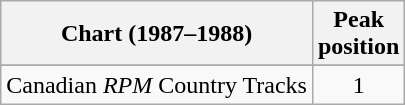<table class="wikitable sortable">
<tr>
<th align="left">Chart (1987–1988)</th>
<th align="center">Peak<br>position</th>
</tr>
<tr>
</tr>
<tr>
<td align="left">Canadian <em>RPM</em> Country Tracks</td>
<td align="center">1</td>
</tr>
</table>
